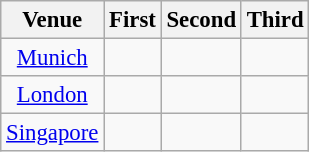<table class="wikitable" style="text-align:center; font-size:95%">
<tr>
<th>Venue</th>
<th>First</th>
<th>Second</th>
<th>Third</th>
</tr>
<tr>
<td align="center"><a href='#'>Munich</a></td>
<td></td>
<td></td>
<td></td>
</tr>
<tr>
<td align="center"><a href='#'>London</a></td>
<td></td>
<td></td>
<td></td>
</tr>
<tr>
<td align="center"><a href='#'>Singapore</a></td>
<td></td>
<td></td>
<td></td>
</tr>
</table>
